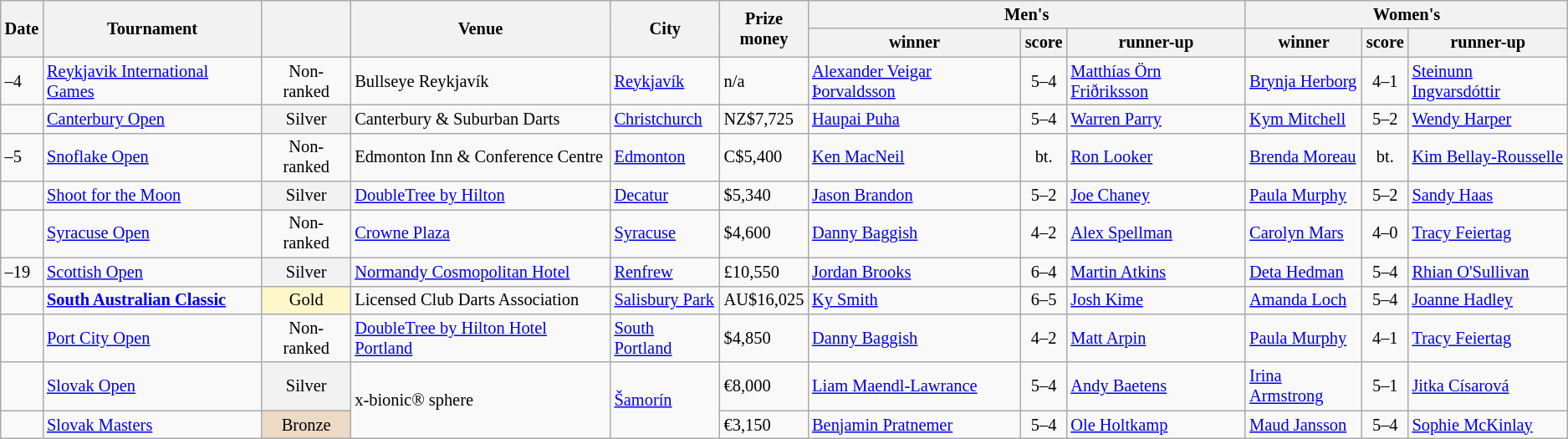<table class="wikitable sortable" style="font-size: 85%">
<tr>
<th rowspan="2">Date</th>
<th rowspan="2">Tournament</th>
<th rowspan="2"></th>
<th rowspan="2">Venue</th>
<th rowspan="2">City</th>
<th rowspan="2" class=unsortable>Prize<br>money</th>
<th colspan="3">Men's</th>
<th colspan="3">Women's</th>
</tr>
<tr>
<th>winner</th>
<th class=unsortable>score</th>
<th>runner-up</th>
<th>winner</th>
<th class=unsortable>score</th>
<th>runner-up</th>
</tr>
<tr>
<td>–4</td>
<td><a href='#'>Reykjavik International Games</a></td>
<td align="center">Non-ranked</td>
<td>Bullseye Reykjavík</td>
<td> <a href='#'>Reykjavík</a></td>
<td>n/a</td>
<td> <a href='#'>Alexander Veigar Þorvaldsson</a></td>
<td align="center">5–4</td>
<td> <a href='#'>Matthías Örn Friðriksson</a></td>
<td> <a href='#'>Brynja Herborg</a></td>
<td align="center">4–1</td>
<td> <a href='#'>Steinunn Ingvarsdóttir</a></td>
</tr>
<tr>
<td></td>
<td><a href='#'>Canterbury Open</a></td>
<td bgcolor="f2f2f2" align="center">Silver</td>
<td>Canterbury & Suburban Darts </td>
<td> <a href='#'>Christchurch</a></td>
<td>NZ$7,725</td>
<td> <a href='#'>Haupai Puha</a></td>
<td align="center">5–4</td>
<td> <a href='#'>Warren Parry</a></td>
<td> <a href='#'>Kym Mitchell</a></td>
<td align="center">5–2</td>
<td> <a href='#'>Wendy Harper</a></td>
</tr>
<tr>
<td>–5</td>
<td><a href='#'>Snoflake Open</a></td>
<td align="center">Non-ranked</td>
<td>Edmonton Inn & Conference Centre</td>
<td> <a href='#'>Edmonton</a></td>
<td>C$5,400</td>
<td> <a href='#'>Ken MacNeil</a></td>
<td align="center">bt.</td>
<td> <a href='#'>Ron Looker</a></td>
<td> <a href='#'>Brenda Moreau</a></td>
<td align="center">bt.</td>
<td> <a href='#'>Kim Bellay-Rousselle</a></td>
</tr>
<tr>
<td></td>
<td><a href='#'>Shoot for the Moon</a></td>
<td bgcolor="f2f2f2" align="center">Silver</td>
<td><a href='#'>DoubleTree by Hilton</a></td>
<td> <a href='#'>Decatur</a></td>
<td>$5,340</td>
<td> <a href='#'>Jason Brandon</a></td>
<td align="center">5–2</td>
<td> <a href='#'>Joe Chaney</a></td>
<td> <a href='#'>Paula Murphy</a></td>
<td align="center">5–2</td>
<td> <a href='#'>Sandy Haas</a></td>
</tr>
<tr>
<td></td>
<td><a href='#'>Syracuse Open</a></td>
<td align="center">Non-ranked</td>
<td><a href='#'>Crowne Plaza</a></td>
<td> <a href='#'>Syracuse</a></td>
<td>$4,600</td>
<td> <a href='#'>Danny Baggish</a></td>
<td align="center">4–2</td>
<td> <a href='#'>Alex Spellman</a></td>
<td> <a href='#'>Carolyn Mars</a></td>
<td align="center">4–0</td>
<td> <a href='#'>Tracy Feiertag</a></td>
</tr>
<tr>
<td>–19</td>
<td><a href='#'>Scottish Open</a></td>
<td bgcolor="f2f2f2" align="center">Silver</td>
<td><a href='#'>Normandy Cosmopolitan Hotel</a></td>
<td> <a href='#'>Renfrew</a></td>
<td>£10,550</td>
<td> <a href='#'>Jordan Brooks</a></td>
<td align="center">6–4</td>
<td> <a href='#'>Martin Atkins</a></td>
<td> <a href='#'>Deta Hedman</a></td>
<td align="center">5–4</td>
<td> <a href='#'>Rhian O'Sullivan</a></td>
</tr>
<tr>
<td></td>
<td><strong><a href='#'>South Australian Classic</a></strong></td>
<td bgcolor="fff7cc" align="center">Gold</td>
<td>Licensed Club Darts Association</td>
<td> <a href='#'>Salisbury Park</a></td>
<td>AU$16,025</td>
<td> <a href='#'>Ky Smith</a></td>
<td align="center">6–5</td>
<td> <a href='#'>Josh Kime</a></td>
<td> <a href='#'>Amanda Loch</a></td>
<td align="center">5–4</td>
<td> <a href='#'>Joanne Hadley</a></td>
</tr>
<tr>
<td></td>
<td><a href='#'>Port City Open</a></td>
<td align="center">Non-ranked</td>
<td><a href='#'>DoubleTree by Hilton Hotel Portland</a></td>
<td> <a href='#'>South Portland</a></td>
<td>$4,850</td>
<td> <a href='#'>Danny Baggish</a></td>
<td align="center">4–2</td>
<td> <a href='#'>Matt Arpin</a></td>
<td> <a href='#'>Paula Murphy</a></td>
<td align="center">4–1</td>
<td> <a href='#'>Tracy Feiertag</a></td>
</tr>
<tr>
<td></td>
<td><a href='#'>Slovak Open</a></td>
<td bgcolor="f2f2f2" align="center">Silver</td>
<td rowspan=2>x-bionic® sphere</td>
<td rowspan=2> <a href='#'>Šamorín</a></td>
<td>€8,000</td>
<td> <a href='#'>Liam Maendl-Lawrance</a></td>
<td align="center">5–4</td>
<td> <a href='#'>Andy Baetens</a></td>
<td> <a href='#'>Irina Armstrong</a></td>
<td align="center">5–1</td>
<td> <a href='#'>Jitka Císarová</a></td>
</tr>
<tr>
<td></td>
<td><a href='#'>Slovak Masters</a></td>
<td bgcolor="ecd9c6" align="center">Bronze</td>
<td>€3,150</td>
<td> <a href='#'>Benjamin Pratnemer</a></td>
<td align="center">5–4</td>
<td> <a href='#'>Ole Holtkamp</a></td>
<td> <a href='#'>Maud Jansson</a></td>
<td align="center">5–4</td>
<td> <a href='#'>Sophie McKinlay</a></td>
</tr>
</table>
